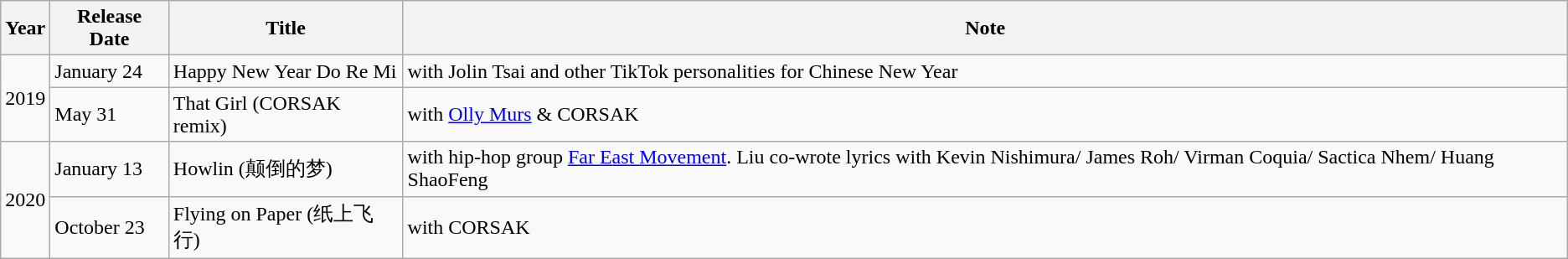<table class="wikitable">
<tr>
<th>Year</th>
<th>Release Date</th>
<th>Title</th>
<th>Note</th>
</tr>
<tr>
<td rowspan="2">2019</td>
<td>January 24</td>
<td>Happy New Year Do Re Mi</td>
<td>with Jolin Tsai and other TikTok personalities for Chinese New Year</td>
</tr>
<tr>
<td>May 31</td>
<td>That Girl (CORSAK remix)</td>
<td>with <a href='#'>Olly Murs</a> & CORSAK</td>
</tr>
<tr>
<td rowspan="2">2020</td>
<td>January 13</td>
<td>Howlin (颠倒的梦)</td>
<td>with hip-hop group <a href='#'>Far East Movement</a>. Liu co-wrote lyrics with Kevin Nishimura/ James Roh/ Virman Coquia/ Sactica Nhem/ Huang ShaoFeng</td>
</tr>
<tr>
<td>October 23</td>
<td>Flying on Paper (纸上飞行)</td>
<td>with CORSAK</td>
</tr>
</table>
